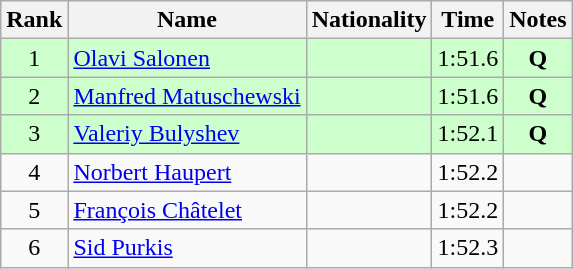<table class="wikitable sortable" style="text-align:center">
<tr>
<th>Rank</th>
<th>Name</th>
<th>Nationality</th>
<th>Time</th>
<th>Notes</th>
</tr>
<tr bgcolor=ccffcc>
<td>1</td>
<td align=left><a href='#'>Olavi Salonen</a></td>
<td align=left></td>
<td>1:51.6</td>
<td><strong>Q</strong></td>
</tr>
<tr bgcolor=ccffcc>
<td>2</td>
<td align=left><a href='#'>Manfred Matuschewski</a></td>
<td align=left></td>
<td>1:51.6</td>
<td><strong>Q</strong></td>
</tr>
<tr bgcolor=ccffcc>
<td>3</td>
<td align=left><a href='#'>Valeriy Bulyshev</a></td>
<td align=left></td>
<td>1:52.1</td>
<td><strong>Q</strong></td>
</tr>
<tr>
<td>4</td>
<td align=left><a href='#'>Norbert Haupert</a></td>
<td align=left></td>
<td>1:52.2</td>
<td></td>
</tr>
<tr>
<td>5</td>
<td align=left><a href='#'>François Châtelet</a></td>
<td align=left></td>
<td>1:52.2</td>
<td></td>
</tr>
<tr>
<td>6</td>
<td align=left><a href='#'>Sid Purkis</a></td>
<td align=left></td>
<td>1:52.3</td>
<td></td>
</tr>
</table>
